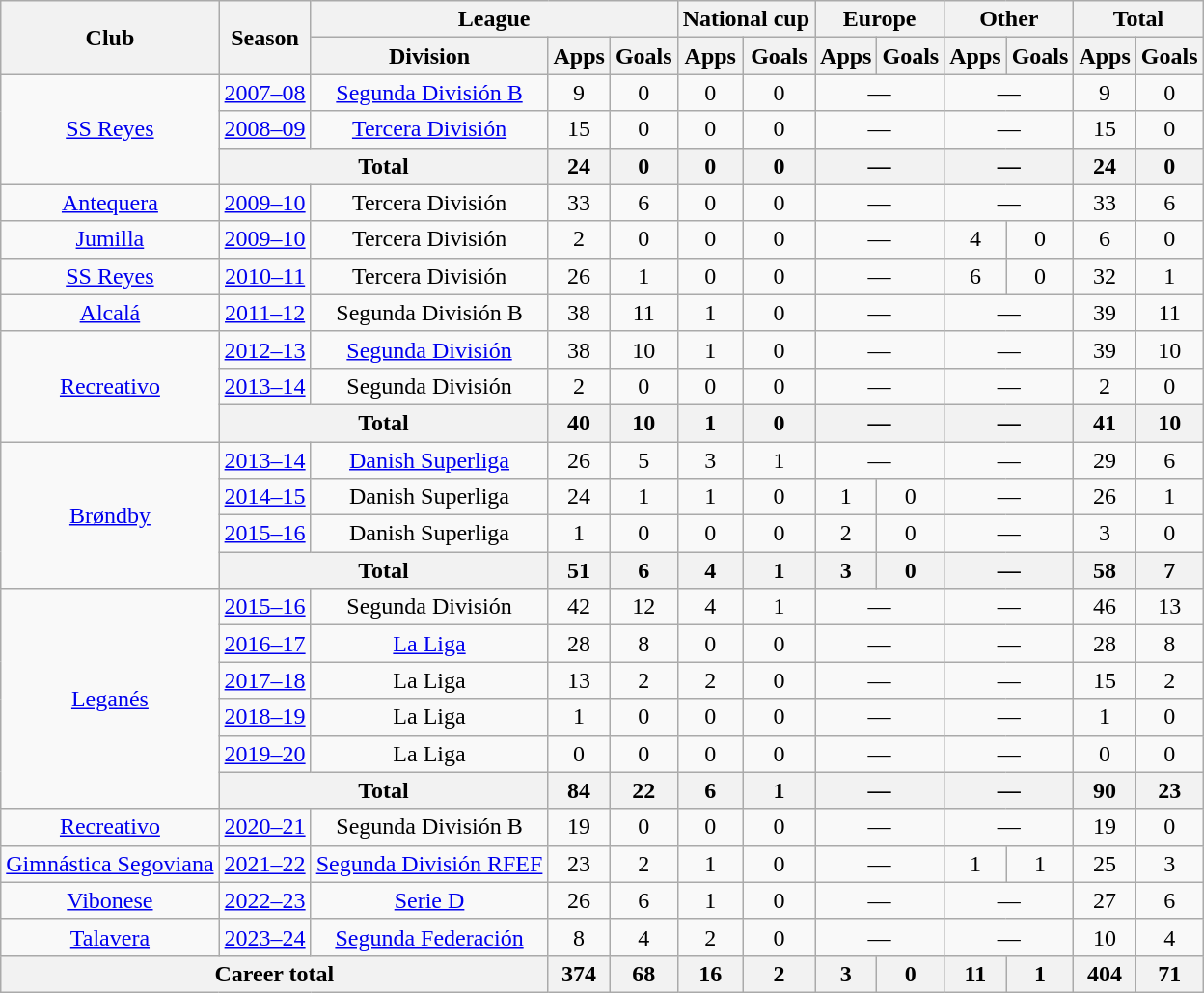<table class="wikitable" style="text-align: center">
<tr>
<th rowspan="2">Club</th>
<th rowspan="2">Season</th>
<th colspan="3">League</th>
<th colspan="2">National cup</th>
<th colspan="2">Europe</th>
<th colspan="2">Other</th>
<th colspan="2">Total</th>
</tr>
<tr>
<th>Division</th>
<th>Apps</th>
<th>Goals</th>
<th>Apps</th>
<th>Goals</th>
<th>Apps</th>
<th>Goals</th>
<th>Apps</th>
<th>Goals</th>
<th>Apps</th>
<th>Goals</th>
</tr>
<tr>
<td rowspan="3"><a href='#'>SS Reyes</a></td>
<td><a href='#'>2007–08</a></td>
<td><a href='#'>Segunda División B</a></td>
<td>9</td>
<td>0</td>
<td>0</td>
<td>0</td>
<td colspan="2">—</td>
<td colspan="2">—</td>
<td>9</td>
<td>0</td>
</tr>
<tr>
<td><a href='#'>2008–09</a></td>
<td><a href='#'>Tercera División</a></td>
<td>15</td>
<td>0</td>
<td>0</td>
<td>0</td>
<td colspan="2">—</td>
<td colspan="2">—</td>
<td>15</td>
<td>0</td>
</tr>
<tr>
<th colspan="2">Total</th>
<th>24</th>
<th>0</th>
<th>0</th>
<th>0</th>
<th colspan="2">—</th>
<th colspan="2">—</th>
<th>24</th>
<th>0</th>
</tr>
<tr>
<td><a href='#'>Antequera</a></td>
<td><a href='#'>2009–10</a></td>
<td>Tercera División</td>
<td>33</td>
<td>6</td>
<td>0</td>
<td>0</td>
<td colspan="2">—</td>
<td colspan="2">—</td>
<td>33</td>
<td>6</td>
</tr>
<tr>
<td><a href='#'>Jumilla</a></td>
<td><a href='#'>2009–10</a></td>
<td>Tercera División</td>
<td>2</td>
<td>0</td>
<td>0</td>
<td>0</td>
<td colspan="2">—</td>
<td>4</td>
<td>0</td>
<td>6</td>
<td>0</td>
</tr>
<tr>
<td><a href='#'>SS Reyes</a></td>
<td><a href='#'>2010–11</a></td>
<td>Tercera División</td>
<td>26</td>
<td>1</td>
<td>0</td>
<td>0</td>
<td colspan="2">—</td>
<td>6</td>
<td>0</td>
<td>32</td>
<td>1</td>
</tr>
<tr>
<td><a href='#'>Alcalá</a></td>
<td><a href='#'>2011–12</a></td>
<td>Segunda División B</td>
<td>38</td>
<td>11</td>
<td>1</td>
<td>0</td>
<td colspan="2">—</td>
<td colspan="2">—</td>
<td>39</td>
<td>11</td>
</tr>
<tr>
<td rowspan="3"><a href='#'>Recreativo</a></td>
<td><a href='#'>2012–13</a></td>
<td><a href='#'>Segunda División</a></td>
<td>38</td>
<td>10</td>
<td>1</td>
<td>0</td>
<td colspan="2">—</td>
<td colspan="2">—</td>
<td>39</td>
<td>10</td>
</tr>
<tr>
<td><a href='#'>2013–14</a></td>
<td>Segunda División</td>
<td>2</td>
<td>0</td>
<td>0</td>
<td>0</td>
<td colspan="2">—</td>
<td colspan="2">—</td>
<td>2</td>
<td>0</td>
</tr>
<tr>
<th colspan="2">Total</th>
<th>40</th>
<th>10</th>
<th>1</th>
<th>0</th>
<th colspan="2">—</th>
<th colspan="2">—</th>
<th>41</th>
<th>10</th>
</tr>
<tr>
<td rowspan="4"><a href='#'>Brøndby</a></td>
<td><a href='#'>2013–14</a></td>
<td><a href='#'>Danish Superliga</a></td>
<td>26</td>
<td>5</td>
<td>3</td>
<td>1</td>
<td colspan="2">—</td>
<td colspan="2">—</td>
<td>29</td>
<td>6</td>
</tr>
<tr>
<td><a href='#'>2014–15</a></td>
<td>Danish Superliga</td>
<td>24</td>
<td>1</td>
<td>1</td>
<td>0</td>
<td>1</td>
<td>0</td>
<td colspan="2">—</td>
<td>26</td>
<td>1</td>
</tr>
<tr>
<td><a href='#'>2015–16</a></td>
<td>Danish Superliga</td>
<td>1</td>
<td>0</td>
<td>0</td>
<td>0</td>
<td>2</td>
<td>0</td>
<td colspan="2">—</td>
<td>3</td>
<td>0</td>
</tr>
<tr>
<th colspan="2">Total</th>
<th>51</th>
<th>6</th>
<th>4</th>
<th>1</th>
<th>3</th>
<th>0</th>
<th colspan="2">—</th>
<th>58</th>
<th>7</th>
</tr>
<tr>
<td rowspan="6"><a href='#'>Leganés</a></td>
<td><a href='#'>2015–16</a></td>
<td>Segunda División</td>
<td>42</td>
<td>12</td>
<td>4</td>
<td>1</td>
<td colspan="2">—</td>
<td colspan="2">—</td>
<td>46</td>
<td>13</td>
</tr>
<tr>
<td><a href='#'>2016–17</a></td>
<td><a href='#'>La Liga</a></td>
<td>28</td>
<td>8</td>
<td>0</td>
<td>0</td>
<td colspan="2">—</td>
<td colspan="2">—</td>
<td>28</td>
<td>8</td>
</tr>
<tr>
<td><a href='#'>2017–18</a></td>
<td>La Liga</td>
<td>13</td>
<td>2</td>
<td>2</td>
<td>0</td>
<td colspan="2">—</td>
<td colspan="2">—</td>
<td>15</td>
<td>2</td>
</tr>
<tr>
<td><a href='#'>2018–19</a></td>
<td>La Liga</td>
<td>1</td>
<td>0</td>
<td>0</td>
<td>0</td>
<td colspan="2">—</td>
<td colspan="2">—</td>
<td>1</td>
<td>0</td>
</tr>
<tr>
<td><a href='#'>2019–20</a></td>
<td>La Liga</td>
<td>0</td>
<td>0</td>
<td>0</td>
<td>0</td>
<td colspan="2">—</td>
<td colspan="2">—</td>
<td>0</td>
<td>0</td>
</tr>
<tr>
<th colspan="2">Total</th>
<th>84</th>
<th>22</th>
<th>6</th>
<th>1</th>
<th colspan="2">—</th>
<th colspan="2">—</th>
<th>90</th>
<th>23</th>
</tr>
<tr>
<td><a href='#'>Recreativo</a></td>
<td><a href='#'>2020–21</a></td>
<td>Segunda División B</td>
<td>19</td>
<td>0</td>
<td>0</td>
<td>0</td>
<td colspan="2">—</td>
<td colspan="2">—</td>
<td>19</td>
<td>0</td>
</tr>
<tr>
<td><a href='#'>Gimnástica Segoviana</a></td>
<td><a href='#'>2021–22</a></td>
<td><a href='#'>Segunda División RFEF</a></td>
<td>23</td>
<td>2</td>
<td>1</td>
<td>0</td>
<td colspan="2">—</td>
<td>1</td>
<td>1</td>
<td>25</td>
<td>3</td>
</tr>
<tr>
<td><a href='#'>Vibonese</a></td>
<td><a href='#'>2022–23</a></td>
<td><a href='#'>Serie D</a></td>
<td>26</td>
<td>6</td>
<td>1</td>
<td>0</td>
<td colspan="2">—</td>
<td colspan="2">—</td>
<td>27</td>
<td>6</td>
</tr>
<tr>
<td><a href='#'>Talavera</a></td>
<td><a href='#'>2023–24</a></td>
<td><a href='#'>Segunda Federación</a></td>
<td>8</td>
<td>4</td>
<td>2</td>
<td>0</td>
<td colspan="2">—</td>
<td colspan="2">—</td>
<td>10</td>
<td>4</td>
</tr>
<tr>
<th colspan="3">Career total</th>
<th>374</th>
<th>68</th>
<th>16</th>
<th>2</th>
<th>3</th>
<th>0</th>
<th>11</th>
<th>1</th>
<th>404</th>
<th>71</th>
</tr>
</table>
